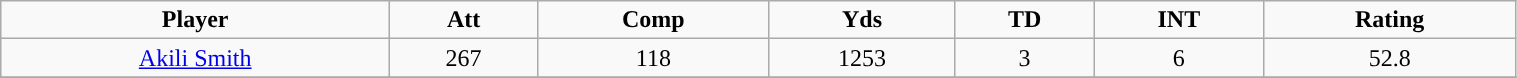<table class="wikitable" width="80%">
<tr align="center">
<td><strong>Player</strong></td>
<td><strong>Att</strong></td>
<td><strong>Comp</strong></td>
<td><strong>Yds</strong></td>
<td><strong>TD</strong></td>
<td><strong>INT</strong></td>
<td><strong>Rating</strong></td>
</tr>
<tr align="center" bgcolor="">
<td><a href='#'>Akili Smith</a></td>
<td>267</td>
<td>118</td>
<td>1253</td>
<td>3</td>
<td>6</td>
<td>52.8</td>
</tr>
<tr align="center" bgcolor="">
</tr>
</table>
